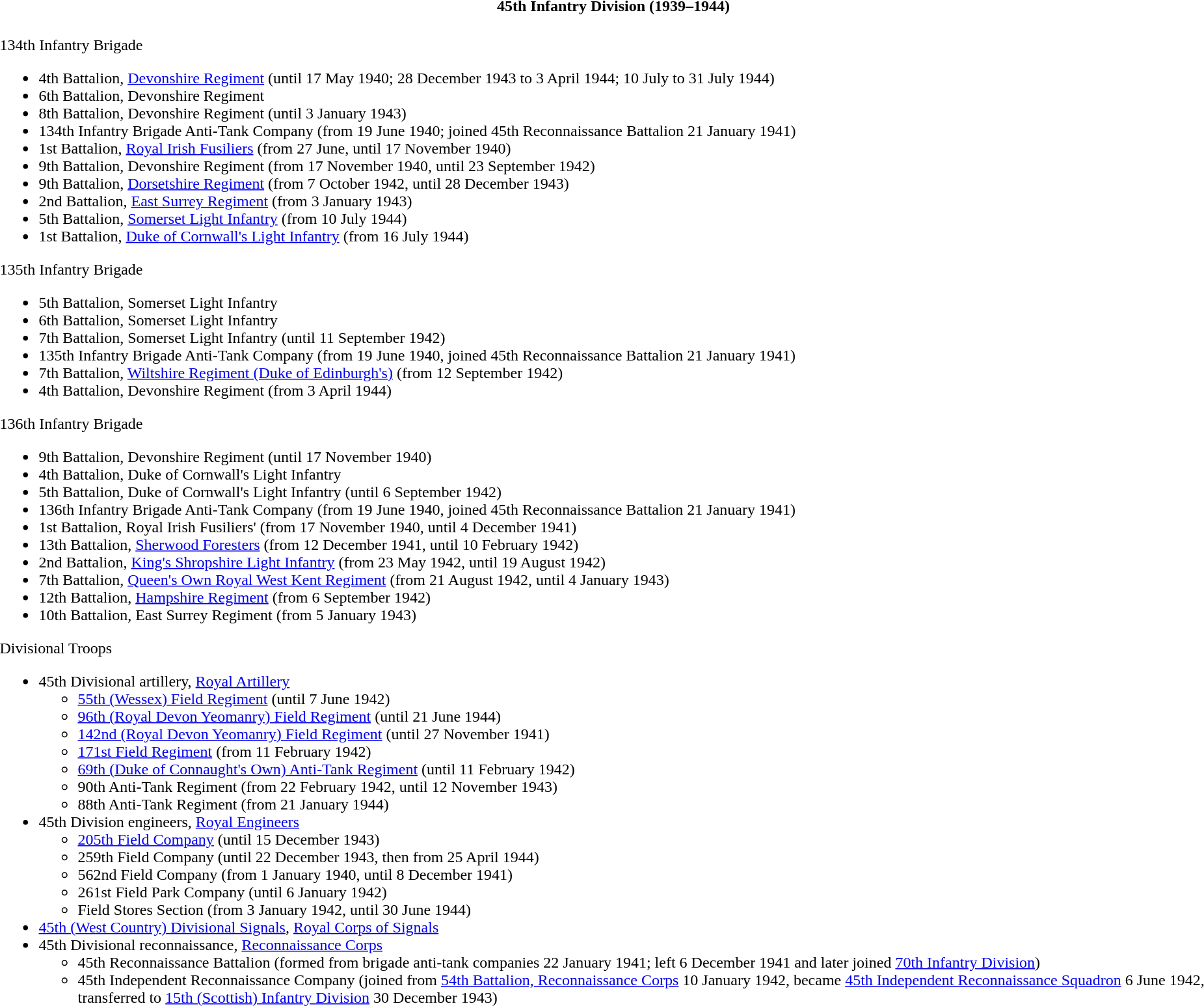<table class="toccolours collapsible collapsed" style="width:100%; background:transparent;">
<tr>
<th colspan="1">45th Infantry Division (1939–1944)</th>
</tr>
<tr>
<td colspan="2"><br>134th Infantry Brigade<ul><li>4th Battalion, <a href='#'>Devonshire Regiment</a> (until 17 May 1940; 28 December 1943 to 3 April 1944; 10 July to 31 July 1944)</li><li>6th Battalion, Devonshire Regiment</li><li>8th Battalion, Devonshire Regiment (until 3 January 1943)</li><li>134th Infantry Brigade Anti-Tank Company (from 19 June 1940; joined 45th Reconnaissance Battalion 21 January 1941)</li><li>1st Battalion, <a href='#'>Royal Irish Fusiliers</a> (from 27 June, until 17 November 1940)</li><li>9th Battalion, Devonshire Regiment (from 17 November 1940, until 23 September 1942)</li><li>9th Battalion, <a href='#'>Dorsetshire Regiment</a> (from 7 October 1942, until 28 December 1943)</li><li>2nd Battalion, <a href='#'>East Surrey Regiment</a> (from 3 January 1943)</li><li>5th Battalion, <a href='#'>Somerset Light Infantry</a> (from 10 July 1944)</li><li>1st Battalion, <a href='#'>Duke of Cornwall's Light Infantry</a> (from 16 July 1944)</li></ul>135th Infantry Brigade<ul><li>5th Battalion, Somerset Light Infantry</li><li>6th Battalion, Somerset Light Infantry</li><li>7th Battalion, Somerset Light Infantry (until 11 September 1942)</li><li>135th Infantry Brigade Anti-Tank Company (from 19 June 1940, joined 45th Reconnaissance Battalion 21 January 1941)</li><li>7th Battalion, <a href='#'>Wiltshire Regiment (Duke of Edinburgh's)</a> (from 12 September 1942)</li><li>4th Battalion, Devonshire Regiment (from 3 April 1944)</li></ul>136th Infantry Brigade<ul><li>9th Battalion, Devonshire Regiment (until 17 November 1940)</li><li>4th Battalion, Duke of Cornwall's Light Infantry</li><li>5th Battalion, Duke of Cornwall's Light Infantry (until 6 September 1942)</li><li>136th Infantry Brigade Anti-Tank Company (from 19 June 1940, joined 45th Reconnaissance Battalion 21 January 1941)</li><li>1st Battalion, Royal Irish Fusiliers' (from 17 November 1940, until 4 December 1941)</li><li>13th Battalion, <a href='#'>Sherwood Foresters</a> (from 12 December 1941, until 10 February 1942)</li><li>2nd Battalion, <a href='#'>King's Shropshire Light Infantry</a> (from 23 May 1942, until 19 August 1942)</li><li>7th Battalion, <a href='#'>Queen's Own Royal West Kent Regiment</a> (from 21 August 1942, until 4 January 1943)</li><li>12th Battalion, <a href='#'>Hampshire Regiment</a> (from 6 September 1942)</li><li>10th Battalion, East Surrey Regiment (from 5 January 1943)</li></ul>Divisional Troops<ul><li>45th Divisional artillery, <a href='#'>Royal Artillery</a><ul><li><a href='#'>55th (Wessex) Field Regiment</a> (until 7 June 1942)</li><li><a href='#'>96th (Royal Devon Yeomanry) Field Regiment</a> (until 21 June 1944)</li><li><a href='#'>142nd (Royal Devon Yeomanry) Field Regiment</a> (until 27 November 1941)</li><li><a href='#'>171st Field Regiment</a> (from 11 February 1942)</li><li><a href='#'>69th (Duke of Connaught's Own) Anti-Tank Regiment</a> (until 11 February 1942)</li><li>90th Anti-Tank Regiment (from 22 February 1942, until 12 November 1943)</li><li>88th Anti-Tank Regiment (from 21 January 1944)</li></ul></li><li>45th Division engineers, <a href='#'>Royal Engineers</a><ul><li><a href='#'>205th Field Company</a> (until 15 December 1943)</li><li>259th Field Company (until 22 December 1943, then from 25 April 1944)</li><li>562nd Field Company (from 1 January 1940, until 8 December 1941)</li><li>261st Field Park Company (until 6 January 1942)</li><li>Field Stores Section (from 3 January 1942, until 30 June 1944)</li></ul></li><li><a href='#'>45th (West Country) Divisional Signals</a>, <a href='#'>Royal Corps of Signals</a></li><li>45th Divisional reconnaissance, <a href='#'>Reconnaissance Corps</a><ul><li>45th Reconnaissance Battalion (formed from brigade anti-tank companies 22 January 1941; left  6 December 1941 and later joined <a href='#'>70th Infantry Division</a>)</li><li>45th Independent Reconnaissance Company (joined from <a href='#'>54th Battalion, Reconnaissance Corps</a> 10 January 1942, became <a href='#'>45th Independent Reconnaissance Squadron</a> 6 June 1942, transferred to <a href='#'>15th (Scottish) Infantry Division</a> 30 December 1943)</li></ul></li></ul></td>
</tr>
</table>
